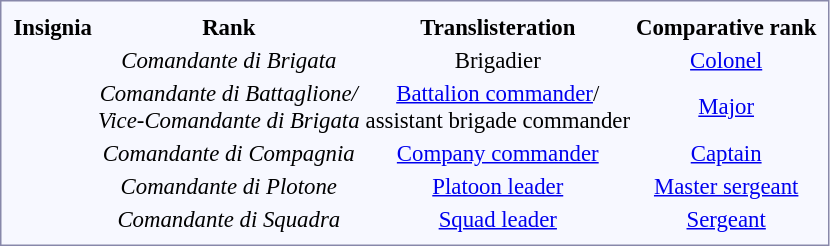<table style="border:1px solid #8888aa; background-color:#f7f8ff; padding:5px; font-size:95%; margin: 0px 12px 12px 0px;">
<tr style="text-align:center;">
<th>Insignia</th>
<th>Rank</th>
<th>Translisteration</th>
<th>Comparative rank</th>
</tr>
<tr style="text-align:center;">
<td></td>
<td><em>Comandante di Brigata</em></td>
<td>Brigadier</td>
<td><a href='#'>Colonel</a></td>
</tr>
<tr style="text-align:center;">
<td></td>
<td><em>Comandante di Battaglione/<br>Vice-Comandante di Brigata</em></td>
<td><a href='#'>Battalion commander</a>/<br>assistant brigade commander</td>
<td><a href='#'>Major</a></td>
</tr>
<tr style="text-align:center;">
<td></td>
<td><em>Comandante di Compagnia</em></td>
<td><a href='#'>Company commander</a></td>
<td><a href='#'>Captain</a></td>
</tr>
<tr style="text-align:center;">
<td></td>
<td><em>Comandante di Plotone</em></td>
<td><a href='#'>Platoon leader</a></td>
<td><a href='#'>Master sergeant</a></td>
</tr>
<tr style="text-align:center;">
<td></td>
<td><em>Comandante di Squadra</em></td>
<td><a href='#'>Squad leader</a></td>
<td><a href='#'>Sergeant</a></td>
</tr>
</table>
